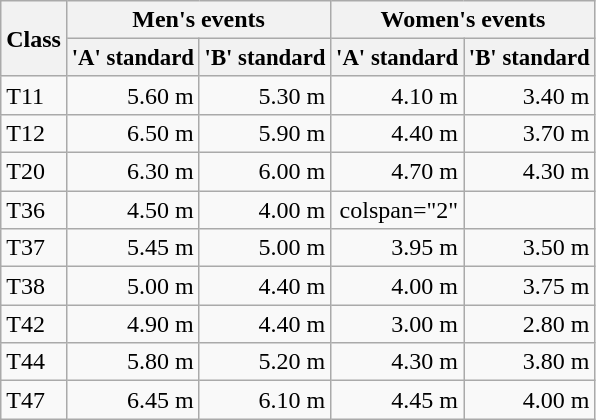<table class="wikitable" style="text-align:right">
<tr>
<th rowspan="2">Class</th>
<th colspan="2">Men's events</th>
<th colspan="2">Women's events</th>
</tr>
<tr style="font-size:95%">
<th>'A' standard</th>
<th>'B' standard</th>
<th>'A' standard</th>
<th>'B' standard</th>
</tr>
<tr>
<td style="text-align:left">T11</td>
<td>5.60 m</td>
<td>5.30 m</td>
<td>4.10 m</td>
<td>3.40 m</td>
</tr>
<tr>
<td style="text-align:left">T12</td>
<td>6.50 m</td>
<td>5.90 m</td>
<td>4.40 m</td>
<td>3.70 m</td>
</tr>
<tr>
<td style="text-align:left">T20</td>
<td>6.30 m</td>
<td>6.00 m</td>
<td>4.70 m</td>
<td>4.30 m</td>
</tr>
<tr>
<td style="text-align:left">T36</td>
<td>4.50 m</td>
<td>4.00 m</td>
<td>colspan="2" </td>
</tr>
<tr>
<td style="text-align:left">T37</td>
<td>5.45 m</td>
<td>5.00 m</td>
<td>3.95 m</td>
<td>3.50 m</td>
</tr>
<tr>
<td style="text-align:left">T38</td>
<td>5.00 m</td>
<td>4.40 m</td>
<td>4.00 m</td>
<td>3.75 m</td>
</tr>
<tr>
<td style="text-align:left">T42</td>
<td>4.90 m</td>
<td>4.40 m</td>
<td>3.00 m</td>
<td>2.80 m</td>
</tr>
<tr>
<td style="text-align:left">T44</td>
<td>5.80 m</td>
<td>5.20 m</td>
<td>4.30 m</td>
<td>3.80 m</td>
</tr>
<tr>
<td style="text-align:left">T47</td>
<td>6.45 m</td>
<td>6.10 m</td>
<td>4.45 m</td>
<td>4.00 m</td>
</tr>
</table>
